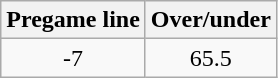<table class="wikitable" style="margin-left: auto; margin-right: auto; border: none; display: inline-table;">
<tr align="center">
<th style=>Pregame line</th>
<th style=>Over/under</th>
</tr>
<tr align="center">
<td>-7</td>
<td>65.5</td>
</tr>
</table>
